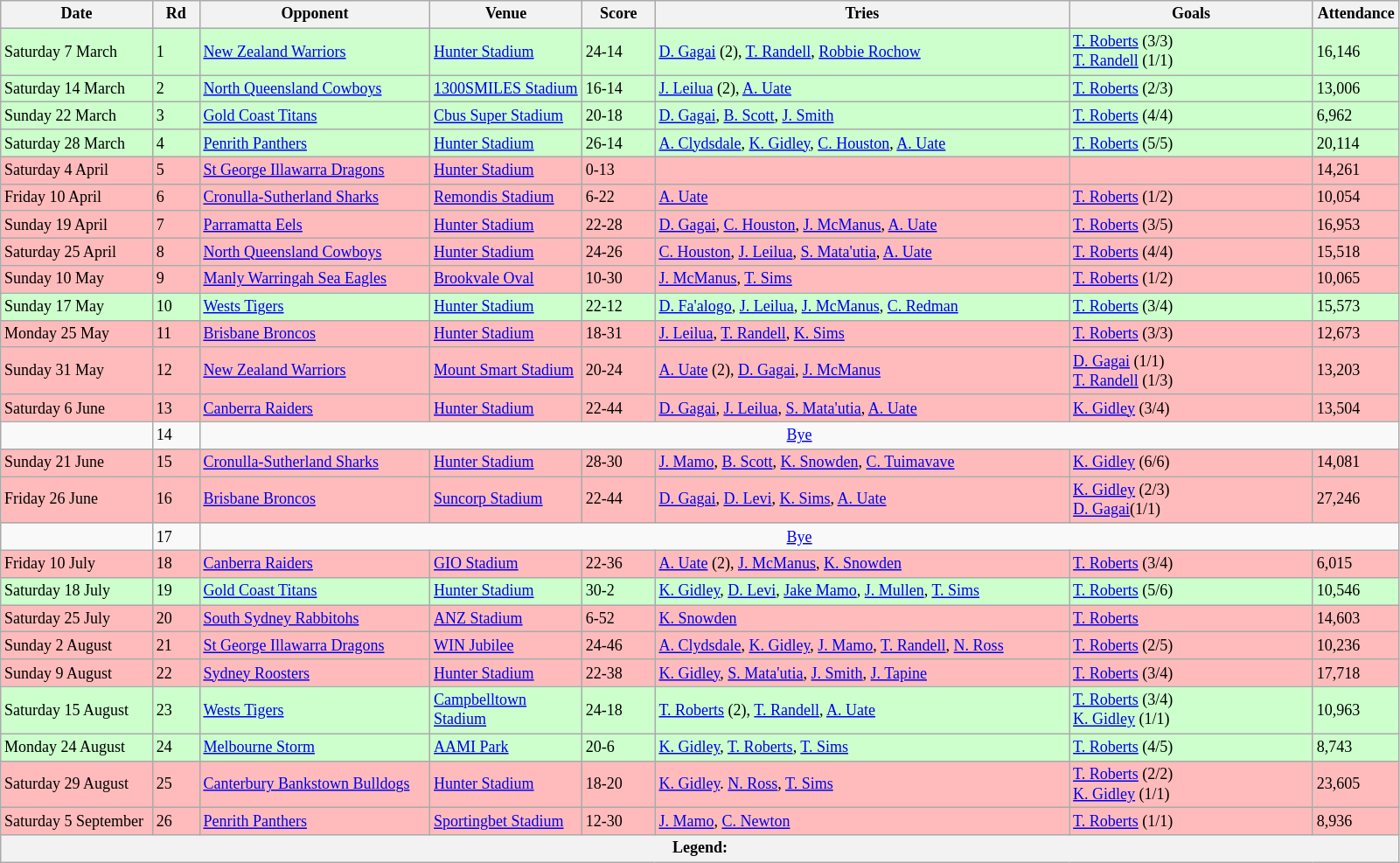<table class="wikitable" style="font-size:75%;">
<tr>
<th style="width:110px;">Date</th>
<th style="width:30px;">Rd</th>
<th style="width:170px;">Opponent</th>
<th style="width:110px;">Venue</th>
<th style="width:50px;">Score</th>
<th style="width:310px;">Tries</th>
<th style="width:180px;">Goals</th>
<th style="width:60px;">Attendance</th>
</tr>
<tr style="background:#cfc;">
<td>Saturday 7 March</td>
<td>1</td>
<td><a href='#'>New Zealand Warriors</a></td>
<td><a href='#'>Hunter Stadium</a></td>
<td>24-14</td>
<td><a href='#'>D. Gagai</a> (2), <a href='#'>T. Randell</a>, <a href='#'>Robbie Rochow</a></td>
<td><a href='#'>T. Roberts</a> (3/3) <br> <a href='#'>T. Randell</a> (1/1)</td>
<td>16,146</td>
</tr>
<tr style="background:#cfc;">
<td>Saturday 14 March</td>
<td>2</td>
<td><a href='#'>North Queensland Cowboys</a></td>
<td><a href='#'>1300SMILES Stadium</a></td>
<td>16-14</td>
<td><a href='#'>J. Leilua</a> (2), <a href='#'>A. Uate</a></td>
<td><a href='#'>T. Roberts</a> (2/3)</td>
<td>13,006</td>
</tr>
<tr style="background:#cfc;">
<td>Sunday 22 March</td>
<td>3</td>
<td><a href='#'>Gold Coast Titans</a></td>
<td><a href='#'>Cbus Super Stadium</a></td>
<td>20-18</td>
<td><a href='#'>D. Gagai</a>, <a href='#'>B. Scott</a>, <a href='#'>J. Smith</a></td>
<td><a href='#'>T. Roberts</a> (4/4)</td>
<td>6,962</td>
</tr>
<tr style="background:#cfc;">
<td>Saturday 28 March</td>
<td>4</td>
<td><a href='#'>Penrith Panthers</a></td>
<td><a href='#'>Hunter Stadium</a></td>
<td>26-14</td>
<td><a href='#'>A. Clydsdale</a>, <a href='#'>K. Gidley</a>, <a href='#'>C. Houston</a>, <a href='#'>A. Uate</a></td>
<td><a href='#'>T. Roberts</a> (5/5)</td>
<td>20,114</td>
</tr>
<tr style="background:#fbb;">
<td>Saturday 4 April</td>
<td>5</td>
<td><a href='#'>St George Illawarra Dragons</a></td>
<td><a href='#'>Hunter Stadium</a></td>
<td>0-13</td>
<td></td>
<td></td>
<td>14,261</td>
</tr>
<tr style="background:#fbb;">
<td>Friday 10 April</td>
<td>6</td>
<td><a href='#'>Cronulla-Sutherland Sharks</a></td>
<td><a href='#'>Remondis Stadium</a></td>
<td>6-22</td>
<td><a href='#'>A. Uate</a></td>
<td><a href='#'>T. Roberts</a> (1/2)</td>
<td>10,054</td>
</tr>
<tr style="background:#fbb;">
<td>Sunday 19 April</td>
<td>7</td>
<td><a href='#'>Parramatta Eels</a></td>
<td><a href='#'>Hunter Stadium</a></td>
<td>22-28</td>
<td><a href='#'>D. Gagai</a>, <a href='#'>C. Houston</a>, <a href='#'>J. McManus</a>, <a href='#'>A. Uate</a></td>
<td><a href='#'>T. Roberts</a> (3/5)</td>
<td>16,953</td>
</tr>
<tr style="background:#fbb;">
<td>Saturday 25 April</td>
<td>8</td>
<td><a href='#'>North Queensland Cowboys</a></td>
<td><a href='#'>Hunter Stadium</a></td>
<td>24-26</td>
<td><a href='#'>C. Houston</a>, <a href='#'>J. Leilua</a>, <a href='#'>S. Mata'utia</a>, <a href='#'>A. Uate</a></td>
<td><a href='#'>T. Roberts</a> (4/4)</td>
<td>15,518</td>
</tr>
<tr style="background:#fbb;">
<td>Sunday 10 May</td>
<td>9</td>
<td><a href='#'>Manly Warringah Sea Eagles</a></td>
<td><a href='#'>Brookvale Oval</a></td>
<td>10-30</td>
<td><a href='#'>J. McManus</a>, <a href='#'>T. Sims</a></td>
<td><a href='#'>T. Roberts</a> (1/2)</td>
<td>10,065</td>
</tr>
<tr style="background:#cfc;">
<td>Sunday 17 May</td>
<td>10</td>
<td><a href='#'>Wests Tigers</a></td>
<td><a href='#'>Hunter Stadium</a></td>
<td>22-12</td>
<td><a href='#'>D. Fa'alogo</a>, <a href='#'>J. Leilua</a>, <a href='#'>J. McManus</a>, <a href='#'>C. Redman</a></td>
<td><a href='#'>T. Roberts</a> (3/4)</td>
<td>15,573</td>
</tr>
<tr style="background:#fbb;">
<td>Monday 25 May</td>
<td>11</td>
<td><a href='#'>Brisbane Broncos</a></td>
<td><a href='#'>Hunter Stadium</a></td>
<td>18-31</td>
<td><a href='#'>J. Leilua</a>, <a href='#'>T. Randell</a>, <a href='#'>K. Sims</a></td>
<td><a href='#'>T. Roberts</a> (3/3)</td>
<td>12,673</td>
</tr>
<tr style="background:#fbb;">
<td>Sunday 31 May</td>
<td>12</td>
<td><a href='#'>New Zealand Warriors</a></td>
<td><a href='#'>Mount Smart Stadium</a></td>
<td>20-24</td>
<td><a href='#'>A. Uate</a> (2), <a href='#'>D. Gagai</a>, <a href='#'>J. McManus</a></td>
<td><a href='#'>D. Gagai</a> (1/1)<br><a href='#'>T. Randell</a> (1/3)</td>
<td>13,203</td>
</tr>
<tr style="background:#fbb;">
<td>Saturday 6 June</td>
<td>13</td>
<td><a href='#'>Canberra Raiders</a></td>
<td><a href='#'>Hunter Stadium</a></td>
<td>22-44</td>
<td><a href='#'>D. Gagai</a>, <a href='#'>J. Leilua</a>, <a href='#'>S. Mata'utia</a>, <a href='#'>A. Uate</a></td>
<td><a href='#'>K. Gidley</a> (3/4)</td>
<td>13,504</td>
</tr>
<tr>
<td></td>
<td>14</td>
<td colspan="6" style="text-align:center;"><a href='#'>Bye</a></td>
</tr>
<tr style="background:#fbb;">
<td>Sunday 21 June</td>
<td>15</td>
<td><a href='#'>Cronulla-Sutherland Sharks</a></td>
<td><a href='#'>Hunter Stadium</a></td>
<td>28-30</td>
<td><a href='#'>J. Mamo</a>, <a href='#'>B. Scott</a>, <a href='#'>K. Snowden</a>, <a href='#'>C. Tuimavave</a></td>
<td><a href='#'>K. Gidley</a> (6/6)</td>
<td>14,081</td>
</tr>
<tr style="background:#fbb;">
<td>Friday 26 June</td>
<td>16</td>
<td><a href='#'>Brisbane Broncos</a></td>
<td><a href='#'>Suncorp Stadium</a></td>
<td>22-44</td>
<td><a href='#'>D. Gagai</a>, <a href='#'>D. Levi</a>, <a href='#'>K. Sims</a>, <a href='#'>A. Uate</a></td>
<td><a href='#'>K. Gidley</a> (2/3)<br><a href='#'>D. Gagai</a>(1/1)</td>
<td>27,246</td>
</tr>
<tr>
<td></td>
<td>17</td>
<td colspan="6" style="text-align:center;"><a href='#'>Bye</a></td>
</tr>
<tr style="background:#fbb;">
<td>Friday 10 July</td>
<td>18</td>
<td><a href='#'>Canberra Raiders</a></td>
<td><a href='#'>GIO Stadium</a></td>
<td>22-36</td>
<td><a href='#'>A. Uate</a> (2), <a href='#'>J. McManus</a>, <a href='#'>K. Snowden</a></td>
<td><a href='#'>T. Roberts</a> (3/4)</td>
<td>6,015</td>
</tr>
<tr style="background:#cfc;">
<td>Saturday 18 July</td>
<td>19</td>
<td><a href='#'>Gold Coast Titans</a></td>
<td><a href='#'>Hunter Stadium</a></td>
<td>30-2</td>
<td><a href='#'>K. Gidley</a>, <a href='#'>D. Levi</a>, <a href='#'>Jake Mamo</a>, <a href='#'>J. Mullen</a>, <a href='#'>T. Sims</a></td>
<td><a href='#'>T. Roberts</a> (5/6)</td>
<td>10,546</td>
</tr>
<tr style="background:#fbb;">
<td>Saturday 25 July</td>
<td>20</td>
<td><a href='#'>South Sydney Rabbitohs</a></td>
<td><a href='#'>ANZ Stadium</a></td>
<td>6-52</td>
<td><a href='#'>K. Snowden</a></td>
<td><a href='#'>T. Roberts</a></td>
<td>14,603</td>
</tr>
<tr style="background:#fbb;">
<td>Sunday 2 August</td>
<td>21</td>
<td><a href='#'>St George Illawarra Dragons</a></td>
<td><a href='#'>WIN Jubilee</a></td>
<td>24-46</td>
<td><a href='#'>A. Clydsdale</a>, <a href='#'>K. Gidley</a>, <a href='#'>J. Mamo</a>, <a href='#'>T. Randell</a>, <a href='#'>N. Ross</a></td>
<td><a href='#'>T. Roberts</a> (2/5)</td>
<td>10,236</td>
</tr>
<tr style="background:#fbb;">
<td>Sunday 9 August</td>
<td>22</td>
<td><a href='#'>Sydney Roosters</a></td>
<td><a href='#'>Hunter Stadium</a></td>
<td>22-38</td>
<td><a href='#'>K. Gidley</a>, <a href='#'>S. Mata'utia</a>, <a href='#'>J. Smith</a>, <a href='#'>J. Tapine</a></td>
<td><a href='#'>T. Roberts</a> (3/4)</td>
<td>17,718</td>
</tr>
<tr style="background:#cfc;">
<td>Saturday 15 August</td>
<td>23</td>
<td><a href='#'>Wests Tigers</a></td>
<td><a href='#'>Campbelltown Stadium</a></td>
<td>24-18</td>
<td><a href='#'>T. Roberts</a> (2), <a href='#'>T. Randell</a>, <a href='#'>A. Uate</a></td>
<td><a href='#'>T. Roberts</a> (3/4)<br><a href='#'>K. Gidley</a> (1/1)</td>
<td>10,963</td>
</tr>
<tr style="background:#cfc;">
<td>Monday 24 August</td>
<td>24</td>
<td><a href='#'>Melbourne Storm</a></td>
<td><a href='#'>AAMI Park</a></td>
<td>20-6</td>
<td><a href='#'>K. Gidley</a>, <a href='#'>T. Roberts</a>, <a href='#'>T. Sims</a></td>
<td><a href='#'>T. Roberts</a> (4/5)</td>
<td>8,743</td>
</tr>
<tr style="background:#fbb;">
<td>Saturday 29 August</td>
<td>25</td>
<td><a href='#'>Canterbury Bankstown Bulldogs</a></td>
<td><a href='#'>Hunter Stadium</a></td>
<td>18-20</td>
<td><a href='#'>K. Gidley</a>. <a href='#'>N. Ross</a>, <a href='#'>T. Sims</a></td>
<td><a href='#'>T. Roberts</a> (2/2)<br><a href='#'>K. Gidley</a> (1/1)</td>
<td>23,605</td>
</tr>
<tr style="background:#fbb;">
<td>Saturday 5 September</td>
<td>26</td>
<td><a href='#'>Penrith Panthers</a></td>
<td><a href='#'>Sportingbet Stadium</a></td>
<td>12-30</td>
<td><a href='#'>J. Mamo</a>, <a href='#'>C. Newton</a></td>
<td><a href='#'>T. Roberts</a> (1/1)</td>
<td>8,936</td>
</tr>
<tr>
<th colspan="11"><strong>Legend</strong>:   </th>
</tr>
</table>
